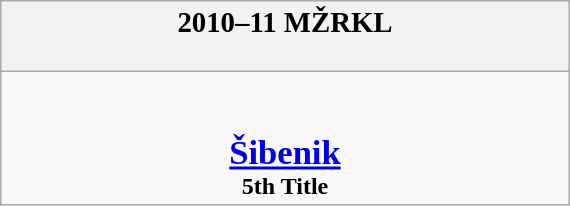<table class="wikitable" style="margin: 0 auto; width: 30%;">
<tr>
<th><big>2010–11 MŽRKL</big><br><br></th>
</tr>
<tr>
<td align=center><br><br><big><big><strong><a href='#'>Šibenik</a></strong><br></big></big><strong>5th Title</strong></td>
</tr>
</table>
